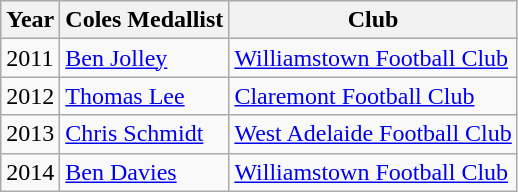<table class="wikitable sortable">
<tr>
<th>Year</th>
<th>Coles Medallist</th>
<th>Club</th>
</tr>
<tr>
<td>2011</td>
<td><a href='#'>Ben Jolley</a></td>
<td><a href='#'>Williamstown Football Club</a></td>
</tr>
<tr>
<td>2012</td>
<td><a href='#'>Thomas Lee</a></td>
<td><a href='#'>Claremont Football Club</a></td>
</tr>
<tr>
<td>2013</td>
<td><a href='#'>Chris Schmidt</a></td>
<td><a href='#'>West Adelaide Football Club</a></td>
</tr>
<tr>
<td>2014</td>
<td><a href='#'>Ben Davies</a></td>
<td><a href='#'>Williamstown Football Club</a></td>
</tr>
</table>
